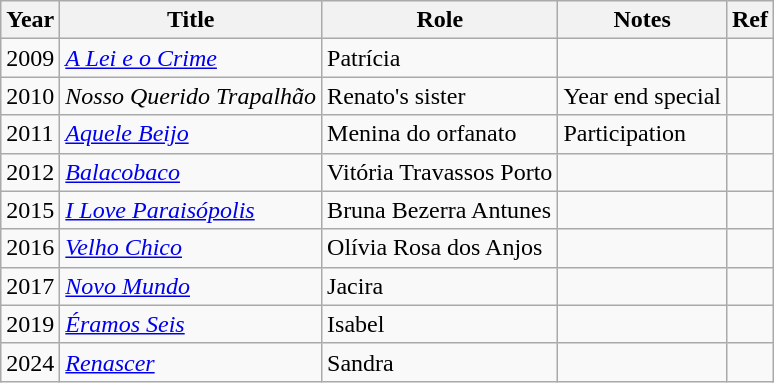<table class="wikitable">
<tr>
<th>Year</th>
<th>Title</th>
<th>Role</th>
<th>Notes</th>
<th>Ref</th>
</tr>
<tr>
<td>2009</td>
<td><em><a href='#'>A Lei e o Crime</a></em></td>
<td>Patrícia</td>
<td></td>
<td></td>
</tr>
<tr>
<td>2010</td>
<td><em>Nosso Querido Trapalhão</em></td>
<td>Renato's sister</td>
<td>Year end special</td>
<td></td>
</tr>
<tr>
<td>2011</td>
<td><em><a href='#'>Aquele Beijo</a></em></td>
<td>Menina do orfanato</td>
<td>Participation</td>
<td></td>
</tr>
<tr>
<td>2012</td>
<td><em><a href='#'>Balacobaco</a></em></td>
<td>Vitória Travassos Porto</td>
<td></td>
<td></td>
</tr>
<tr>
<td>2015</td>
<td><em><a href='#'>I Love Paraisópolis</a></em></td>
<td>Bruna Bezerra Antunes</td>
<td></td>
<td><br></td>
</tr>
<tr>
<td>2016</td>
<td><em><a href='#'>Velho Chico</a></em></td>
<td>Olívia Rosa dos Anjos</td>
<td></td>
<td></td>
</tr>
<tr>
<td>2017</td>
<td><em><a href='#'>Novo Mundo</a></em></td>
<td>Jacira</td>
<td></td>
<td></td>
</tr>
<tr>
<td>2019</td>
<td><em><a href='#'>Éramos Seis</a></em></td>
<td>Isabel</td>
<td></td>
<td></td>
</tr>
<tr>
<td>2024</td>
<td><em> <a href='#'>Renascer</a> </em></td>
<td>Sandra</td>
<td></td>
</tr>
</table>
